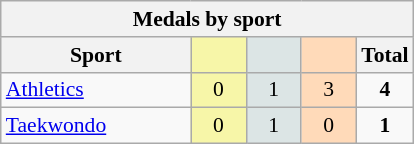<table class="wikitable" style="font-size:90%; text-align:center;">
<tr>
<th colspan="5">Medals by sport</th>
</tr>
<tr>
<th width="120">Sport</th>
<th scope="col" width="30" style="background:#F7F6A8;"></th>
<th scope="col" width="30" style="background:#DCE5E5;"></th>
<th scope="col" width="30" style="background:#FFDAB9;"></th>
<th width="30">Total</th>
</tr>
<tr>
<td align="left"><a href='#'>Athletics</a></td>
<td style="background:#F7F6A8;">0</td>
<td style="background:#DCE5E5;">1</td>
<td style="background:#FFDAB9;">3</td>
<td><strong>4</strong></td>
</tr>
<tr>
<td align="left"><a href='#'>Taekwondo</a></td>
<td style="background:#F7F6A8;">0</td>
<td style="background:#DCE5E5;">1</td>
<td style="background:#FFDAB9;">0</td>
<td><strong>1</strong></td>
</tr>
</table>
